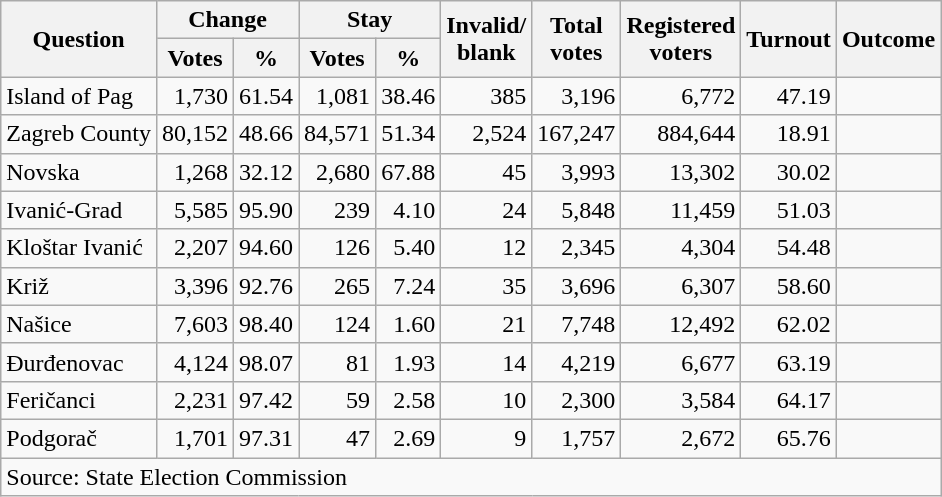<table class="wikitable" style="text-align:right">
<tr>
<th rowspan="2">Question</th>
<th colspan="2">Change</th>
<th colspan="2">Stay</th>
<th rowspan="2">Invalid/<br>blank</th>
<th rowspan="2">Total<br>votes</th>
<th rowspan="2">Registered<br>voters</th>
<th rowspan="2">Turnout</th>
<th rowspan="2">Outcome</th>
</tr>
<tr>
<th>Votes</th>
<th>%</th>
<th>Votes</th>
<th>%</th>
</tr>
<tr>
<td align="left">Island of Pag</td>
<td>1,730</td>
<td>61.54</td>
<td>1,081</td>
<td>38.46</td>
<td>385</td>
<td>3,196</td>
<td>6,772</td>
<td>47.19</td>
<td></td>
</tr>
<tr>
<td align="left">Zagreb County</td>
<td>80,152</td>
<td>48.66</td>
<td>84,571</td>
<td>51.34</td>
<td>2,524</td>
<td>167,247</td>
<td>884,644</td>
<td>18.91</td>
<td></td>
</tr>
<tr>
<td align="left">Novska</td>
<td>1,268</td>
<td>32.12</td>
<td>2,680</td>
<td>67.88</td>
<td>45</td>
<td>3,993</td>
<td>13,302</td>
<td>30.02</td>
<td></td>
</tr>
<tr>
<td align="left">Ivanić-Grad</td>
<td>5,585</td>
<td>95.90</td>
<td>239</td>
<td>4.10</td>
<td>24</td>
<td>5,848</td>
<td>11,459</td>
<td>51.03</td>
<td></td>
</tr>
<tr>
<td align="left">Kloštar Ivanić</td>
<td>2,207</td>
<td>94.60</td>
<td>126</td>
<td>5.40</td>
<td>12</td>
<td>2,345</td>
<td>4,304</td>
<td>54.48</td>
<td></td>
</tr>
<tr>
<td align="left">Križ</td>
<td>3,396</td>
<td>92.76</td>
<td>265</td>
<td>7.24</td>
<td>35</td>
<td>3,696</td>
<td>6,307</td>
<td>58.60</td>
<td></td>
</tr>
<tr>
<td align="left">Našice</td>
<td>7,603</td>
<td>98.40</td>
<td>124</td>
<td>1.60</td>
<td>21</td>
<td>7,748</td>
<td>12,492</td>
<td>62.02</td>
<td></td>
</tr>
<tr>
<td align="left">Đurđenovac</td>
<td>4,124</td>
<td>98.07</td>
<td>81</td>
<td>1.93</td>
<td>14</td>
<td>4,219</td>
<td>6,677</td>
<td>63.19</td>
<td></td>
</tr>
<tr>
<td align="left">Feričanci</td>
<td>2,231</td>
<td>97.42</td>
<td>59</td>
<td>2.58</td>
<td>10</td>
<td>2,300</td>
<td>3,584</td>
<td>64.17</td>
<td></td>
</tr>
<tr>
<td align="left">Podgorač</td>
<td>1,701</td>
<td>97.31</td>
<td>47</td>
<td>2.69</td>
<td>9</td>
<td>1,757</td>
<td>2,672</td>
<td>65.76</td>
<td></td>
</tr>
<tr>
<td colspan="11" align="left">Source: State Election Commission</td>
</tr>
</table>
